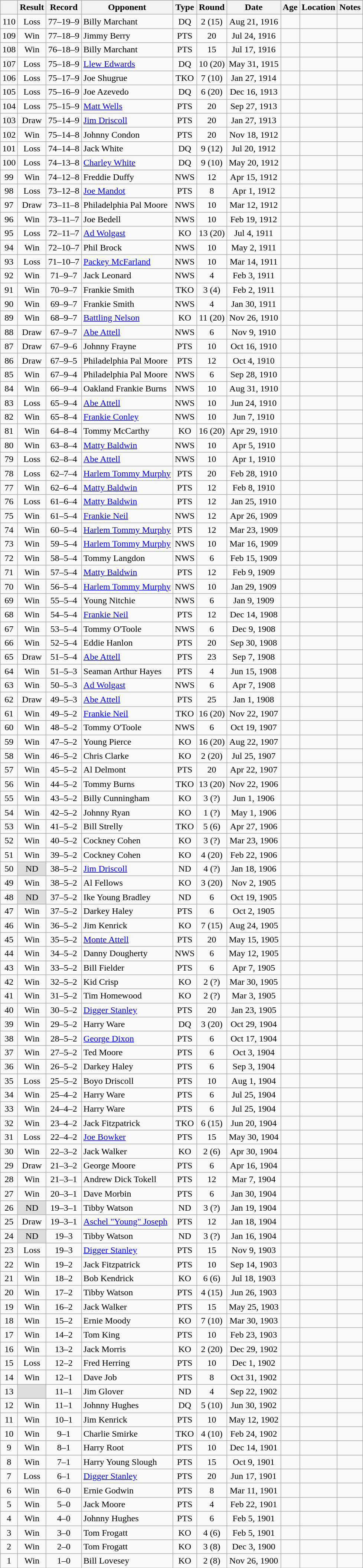<table class="wikitable mw-collapsible" style="text-align:center">
<tr>
<th></th>
<th>Result</th>
<th>Record</th>
<th>Opponent</th>
<th>Type</th>
<th>Round</th>
<th>Date</th>
<th>Age</th>
<th>Location</th>
<th>Notes</th>
</tr>
<tr>
<td>110</td>
<td>Loss</td>
<td>77–19–9 </td>
<td align=left>Billy Marchant</td>
<td>DQ</td>
<td>2 (15)</td>
<td>Aug 21, 1916</td>
<td style="text-align:left;"></td>
<td style="text-align:left;"></td>
<td></td>
</tr>
<tr>
<td>109</td>
<td>Win</td>
<td>77–18–9 </td>
<td align=left>Jimmy Berry</td>
<td>PTS</td>
<td>20</td>
<td>Jul 24, 1916</td>
<td style="text-align:left;"></td>
<td style="text-align:left;"></td>
<td></td>
</tr>
<tr>
<td>108</td>
<td>Win</td>
<td>76–18–9 </td>
<td align=left>Billy Marchant</td>
<td>PTS</td>
<td>15</td>
<td>Jul 17, 1916</td>
<td style="text-align:left;"></td>
<td style="text-align:left;"></td>
<td></td>
</tr>
<tr>
<td>107</td>
<td>Loss</td>
<td>75–18–9 </td>
<td align=left><a href='#'>Llew Edwards</a></td>
<td>DQ</td>
<td>10 (20)</td>
<td>May 31, 1915</td>
<td style="text-align:left;"></td>
<td style="text-align:left;"></td>
<td style="text-align:left;"></td>
</tr>
<tr>
<td>106</td>
<td>Loss</td>
<td>75–17–9 </td>
<td align=left>Joe Shugrue</td>
<td>TKO</td>
<td>7 (10)</td>
<td>Jan 27, 1914</td>
<td style="text-align:left;"></td>
<td style="text-align:left;"></td>
<td></td>
</tr>
<tr>
<td>105</td>
<td>Loss</td>
<td>75–16–9 </td>
<td align=left>Joe Azevedo</td>
<td>DQ</td>
<td>6 (20)</td>
<td>Dec 16, 1913</td>
<td style="text-align:left;"></td>
<td style="text-align:left;"></td>
<td style="text-align:left;"></td>
</tr>
<tr>
<td>104</td>
<td>Loss</td>
<td>75–15–9 </td>
<td align=left><a href='#'>Matt Wells</a></td>
<td>PTS</td>
<td>20</td>
<td>Sep 27, 1913</td>
<td style="text-align:left;"></td>
<td style="text-align:left;"></td>
<td></td>
</tr>
<tr>
<td>103</td>
<td>Draw</td>
<td>75–14–9 </td>
<td align=left><a href='#'>Jim Driscoll</a></td>
<td>PTS</td>
<td>20</td>
<td>Jan 27, 1913</td>
<td style="text-align:left;"></td>
<td style="text-align:left;"></td>
<td style="text-align:left;"></td>
</tr>
<tr>
<td>102</td>
<td>Win</td>
<td>75–14–8 </td>
<td align=left>Johnny Condon</td>
<td>PTS</td>
<td>20</td>
<td>Nov 18, 1912</td>
<td style="text-align:left;"></td>
<td style="text-align:left;"></td>
<td></td>
</tr>
<tr>
<td>101</td>
<td>Loss</td>
<td>74–14–8 </td>
<td align=left>Jack White</td>
<td>DQ</td>
<td>9 (12)</td>
<td>Jul 20, 1912</td>
<td style="text-align:left;"></td>
<td style="text-align:left;"></td>
<td style="text-align:left;"></td>
</tr>
<tr>
<td>100</td>
<td>Loss</td>
<td>74–13–8 </td>
<td align=left><a href='#'>Charley White</a></td>
<td>DQ</td>
<td>9 (10)</td>
<td>May 20, 1912</td>
<td style="text-align:left;"></td>
<td style="text-align:left;"></td>
<td></td>
</tr>
<tr>
<td>99</td>
<td>Win</td>
<td>74–12–8 </td>
<td align=left>Freddie Duffy</td>
<td>NWS</td>
<td>12</td>
<td>Apr 15, 1912</td>
<td style="text-align:left;"></td>
<td style="text-align:left;"></td>
<td></td>
</tr>
<tr>
<td>98</td>
<td>Loss</td>
<td>73–12–8 </td>
<td align=left><a href='#'>Joe Mandot</a></td>
<td>PTS</td>
<td>8</td>
<td>Apr 1, 1912</td>
<td style="text-align:left;"></td>
<td style="text-align:left;"></td>
<td></td>
</tr>
<tr>
<td>97</td>
<td>Draw</td>
<td>73–11–8 </td>
<td align=left>Philadelphia Pal Moore</td>
<td>NWS</td>
<td>10</td>
<td>Mar 12, 1912</td>
<td style="text-align:left;"></td>
<td style="text-align:left;"></td>
<td></td>
</tr>
<tr>
<td>96</td>
<td>Win</td>
<td>73–11–7 </td>
<td align=left>Joe Bedell</td>
<td>NWS</td>
<td>10</td>
<td>Feb 19, 1912</td>
<td style="text-align:left;"></td>
<td style="text-align:left;"></td>
<td></td>
</tr>
<tr>
<td>95</td>
<td>Loss</td>
<td>72–11–7 </td>
<td align=left><a href='#'>Ad Wolgast</a></td>
<td>KO</td>
<td>13 (20)</td>
<td>Jul 4, 1911</td>
<td style="text-align:left;"></td>
<td style="text-align:left;"></td>
<td style="text-align:left;"></td>
</tr>
<tr>
<td>94</td>
<td>Win</td>
<td>72–10–7 </td>
<td align=left>Phil Brock</td>
<td>NWS</td>
<td>10</td>
<td>May 2, 1911</td>
<td style="text-align:left;"></td>
<td style="text-align:left;"></td>
<td></td>
</tr>
<tr>
<td>93</td>
<td>Loss</td>
<td>71–10–7 </td>
<td align=left><a href='#'>Packey McFarland</a></td>
<td>NWS</td>
<td>10</td>
<td>Mar 14, 1911</td>
<td style="text-align:left;"></td>
<td style="text-align:left;"></td>
<td></td>
</tr>
<tr>
<td>92</td>
<td>Win</td>
<td>71–9–7 </td>
<td align=left>Jack Leonard</td>
<td>NWS</td>
<td>4</td>
<td>Feb 3, 1911</td>
<td style="text-align:left;"></td>
<td style="text-align:left;"></td>
<td></td>
</tr>
<tr>
<td>91</td>
<td>Win</td>
<td>70–9–7 </td>
<td align=left>Frankie Smith</td>
<td>TKO</td>
<td>3 (4)</td>
<td>Feb 2, 1911</td>
<td style="text-align:left;"></td>
<td style="text-align:left;"></td>
<td></td>
</tr>
<tr>
<td>90</td>
<td>Win</td>
<td>69–9–7 </td>
<td align=left>Frankie Smith</td>
<td>NWS</td>
<td>4</td>
<td>Jan 30, 1911</td>
<td style="text-align:left;"></td>
<td style="text-align:left;"></td>
<td></td>
</tr>
<tr>
<td>89</td>
<td>Win</td>
<td>68–9–7 </td>
<td align=left><a href='#'>Battling Nelson</a></td>
<td>KO</td>
<td>11 (20)</td>
<td>Nov 26, 1910</td>
<td style="text-align:left;"></td>
<td style="text-align:left;"></td>
<td></td>
</tr>
<tr>
<td>88</td>
<td>Draw</td>
<td>67–9–7 </td>
<td align=left><a href='#'>Abe Attell</a></td>
<td>NWS</td>
<td>6</td>
<td>Nov 9, 1910</td>
<td style="text-align:left;"></td>
<td style="text-align:left;"></td>
<td></td>
</tr>
<tr>
<td>87</td>
<td>Draw</td>
<td>67–9–6 </td>
<td align=left>Johnny Frayne</td>
<td>PTS</td>
<td>10</td>
<td>Oct 16, 1910</td>
<td style="text-align:left;"></td>
<td style="text-align:left;"></td>
<td></td>
</tr>
<tr>
<td>86</td>
<td>Draw</td>
<td>67–9–5 </td>
<td align=left>Philadelphia Pal Moore</td>
<td>PTS</td>
<td>12</td>
<td>Oct 4, 1910</td>
<td style="text-align:left;"></td>
<td style="text-align:left;"></td>
<td></td>
</tr>
<tr>
<td>85</td>
<td>Win</td>
<td>67–9–4 </td>
<td align=left>Philadelphia Pal Moore</td>
<td>NWS</td>
<td>6</td>
<td>Sep 28, 1910</td>
<td style="text-align:left;"></td>
<td style="text-align:left;"></td>
<td></td>
</tr>
<tr>
<td>84</td>
<td>Win</td>
<td>66–9–4 </td>
<td align=left>Oakland Frankie Burns</td>
<td>NWS</td>
<td>10</td>
<td>Aug 31, 1910</td>
<td style="text-align:left;"></td>
<td style="text-align:left;"></td>
<td></td>
</tr>
<tr>
<td>83</td>
<td>Loss</td>
<td>65–9–4 </td>
<td align=left><a href='#'>Abe Attell</a></td>
<td>NWS</td>
<td>10</td>
<td>Jun 24, 1910</td>
<td style="text-align:left;"></td>
<td style="text-align:left;"></td>
<td></td>
</tr>
<tr>
<td>82</td>
<td>Win</td>
<td>65–8–4 </td>
<td align=left><a href='#'>Frankie Conley</a></td>
<td>NWS</td>
<td>10</td>
<td>Jun 7, 1910</td>
<td style="text-align:left;"></td>
<td style="text-align:left;"></td>
<td></td>
</tr>
<tr>
<td>81</td>
<td>Win</td>
<td>64–8–4 </td>
<td align=left>Tommy McCarthy</td>
<td>KO</td>
<td>16 (20)</td>
<td>Apr 29, 1910</td>
<td style="text-align:left;"></td>
<td style="text-align:left;"></td>
<td style="text-align:left;"></td>
</tr>
<tr>
<td>80</td>
<td>Win</td>
<td>63–8–4 </td>
<td align=left><a href='#'>Matty Baldwin</a></td>
<td>NWS</td>
<td>10</td>
<td>Apr 5, 1910</td>
<td style="text-align:left;"></td>
<td style="text-align:left;"></td>
<td></td>
</tr>
<tr>
<td>79</td>
<td>Loss</td>
<td>62–8–4 </td>
<td align=left><a href='#'>Abe Attell</a></td>
<td>NWS</td>
<td>10</td>
<td>Apr 1, 1910</td>
<td style="text-align:left;"></td>
<td style="text-align:left;"></td>
<td></td>
</tr>
<tr>
<td>78</td>
<td>Loss</td>
<td>62–7–4 </td>
<td align=left><a href='#'>Harlem Tommy Murphy</a></td>
<td>PTS</td>
<td>20</td>
<td>Feb 28, 1910</td>
<td style="text-align:left;"></td>
<td style="text-align:left;"></td>
<td></td>
</tr>
<tr>
<td>77</td>
<td>Win</td>
<td>62–6–4 </td>
<td align=left><a href='#'>Matty Baldwin</a></td>
<td>PTS</td>
<td>12</td>
<td>Feb 8, 1910</td>
<td style="text-align:left;"></td>
<td style="text-align:left;"></td>
<td></td>
</tr>
<tr>
<td>76</td>
<td>Loss</td>
<td>61–6–4 </td>
<td align=left><a href='#'>Matty Baldwin</a></td>
<td>PTS</td>
<td>12</td>
<td>Jan 25, 1910</td>
<td style="text-align:left;"></td>
<td style="text-align:left;"></td>
<td></td>
</tr>
<tr>
<td>75</td>
<td>Win</td>
<td>61–5–4 </td>
<td align=left><a href='#'>Frankie Neil</a></td>
<td>NWS</td>
<td>12</td>
<td>Apr 26, 1909</td>
<td style="text-align:left;"></td>
<td style="text-align:left;"></td>
<td></td>
</tr>
<tr>
<td>74</td>
<td>Win</td>
<td>60–5–4 </td>
<td align=left><a href='#'>Harlem Tommy Murphy</a></td>
<td>PTS</td>
<td>12</td>
<td>Mar 23, 1909</td>
<td style="text-align:left;"></td>
<td style="text-align:left;"></td>
<td></td>
</tr>
<tr>
<td>73</td>
<td>Win</td>
<td>59–5–4 </td>
<td align=left><a href='#'>Harlem Tommy Murphy</a></td>
<td>NWS</td>
<td>10</td>
<td>Mar 16, 1909</td>
<td style="text-align:left;"></td>
<td style="text-align:left;"></td>
<td></td>
</tr>
<tr>
<td>72</td>
<td>Win</td>
<td>58–5–4 </td>
<td align=left>Tommy Langdon</td>
<td>NWS</td>
<td>6</td>
<td>Feb 15, 1909</td>
<td style="text-align:left;"></td>
<td style="text-align:left;"></td>
<td></td>
</tr>
<tr>
<td>71</td>
<td>Win</td>
<td>57–5–4 </td>
<td align=left><a href='#'>Matty Baldwin</a></td>
<td>PTS</td>
<td>12</td>
<td>Feb 9, 1909</td>
<td style="text-align:left;"></td>
<td style="text-align:left;"></td>
<td></td>
</tr>
<tr>
<td>70</td>
<td>Win</td>
<td>56–5–4 </td>
<td align=left><a href='#'>Harlem Tommy Murphy</a></td>
<td>NWS</td>
<td>10</td>
<td>Jan 29, 1909</td>
<td style="text-align:left;"></td>
<td style="text-align:left;"></td>
<td></td>
</tr>
<tr>
<td>69</td>
<td>Win</td>
<td>55–5–4 </td>
<td align=left>Young Nitchie</td>
<td>NWS</td>
<td>6</td>
<td>Jan 9, 1909</td>
<td style="text-align:left;"></td>
<td style="text-align:left;"></td>
<td></td>
</tr>
<tr>
<td>68</td>
<td>Win</td>
<td>54–5–4 </td>
<td align=left><a href='#'>Frankie Neil</a></td>
<td>PTS</td>
<td>12</td>
<td>Dec 14, 1908</td>
<td style="text-align:left;"></td>
<td style="text-align:left;"></td>
<td></td>
</tr>
<tr>
<td>67</td>
<td>Win</td>
<td>53–5–4 </td>
<td align=left>Tommy O'Toole</td>
<td>NWS</td>
<td>6</td>
<td>Dec 9, 1908</td>
<td style="text-align:left;"></td>
<td style="text-align:left;"></td>
<td></td>
</tr>
<tr>
<td>66</td>
<td>Win</td>
<td>52–5–4 </td>
<td align=left>Eddie Hanlon</td>
<td>PTS</td>
<td>20</td>
<td>Sep 30, 1908</td>
<td style="text-align:left;"></td>
<td style="text-align:left;"></td>
<td></td>
</tr>
<tr>
<td>65</td>
<td>Draw</td>
<td>51–5–4 </td>
<td align=left><a href='#'>Abe Attell</a></td>
<td>PTS</td>
<td>23</td>
<td>Sep 7, 1908</td>
<td style="text-align:left;"></td>
<td style="text-align:left;"></td>
<td style="text-align:left;"></td>
</tr>
<tr>
<td>64</td>
<td>Win</td>
<td>51–5–3 </td>
<td align=left>Seaman Arthur Hayes</td>
<td>PTS</td>
<td>4</td>
<td>Jun 15, 1908</td>
<td style="text-align:left;"></td>
<td style="text-align:left;"></td>
<td></td>
</tr>
<tr>
<td>63</td>
<td>Win</td>
<td>50–5–3 </td>
<td align=left><a href='#'>Ad Wolgast</a></td>
<td>NWS</td>
<td>6</td>
<td>Apr 7, 1908</td>
<td style="text-align:left;"></td>
<td style="text-align:left;"></td>
<td></td>
</tr>
<tr>
<td>62</td>
<td>Draw</td>
<td>49–5–3 </td>
<td align=left><a href='#'>Abe Attell</a></td>
<td>PTS</td>
<td>25</td>
<td>Jan 1, 1908</td>
<td style="text-align:left;"></td>
<td style="text-align:left;"></td>
<td style="text-align:left;"></td>
</tr>
<tr>
<td>61</td>
<td>Win</td>
<td>49–5–2 </td>
<td align=left><a href='#'>Frankie Neil</a></td>
<td>TKO</td>
<td>16 (20)</td>
<td>Nov 22, 1907</td>
<td style="text-align:left;"></td>
<td style="text-align:left;"></td>
<td></td>
</tr>
<tr>
<td>60</td>
<td>Win</td>
<td>48–5–2 </td>
<td align=left>Tommy O'Toole</td>
<td>NWS</td>
<td>6</td>
<td>Oct 19, 1907</td>
<td style="text-align:left;"></td>
<td style="text-align:left;"></td>
<td></td>
</tr>
<tr>
<td>59</td>
<td>Win</td>
<td>47–5–2 </td>
<td align=left>Young Pierce</td>
<td>KO</td>
<td>16 (20)</td>
<td>Aug 22, 1907</td>
<td style="text-align:left;"></td>
<td style="text-align:left;"></td>
<td style="text-align:left;"></td>
</tr>
<tr>
<td>58</td>
<td>Win</td>
<td>46–5–2 </td>
<td align=left>Chris Clarke</td>
<td>KO</td>
<td>2 (20)</td>
<td>Jul 25, 1907</td>
<td style="text-align:left;"></td>
<td style="text-align:left;"></td>
<td style="text-align:left;"></td>
</tr>
<tr>
<td>57</td>
<td>Win</td>
<td>45–5–2 </td>
<td align=left>Al Delmont</td>
<td>PTS</td>
<td>20</td>
<td>Apr 22, 1907</td>
<td style="text-align:left;"></td>
<td style="text-align:left;"></td>
<td style="text-align:left;"></td>
</tr>
<tr>
<td>56</td>
<td>Win</td>
<td>44–5–2 </td>
<td align=left>Tommy Burns</td>
<td>TKO</td>
<td>13 (20)</td>
<td>Nov 22, 1906</td>
<td style="text-align:left;"></td>
<td style="text-align:left;"></td>
<td style="text-align:left;"></td>
</tr>
<tr>
<td>55</td>
<td>Win</td>
<td>43–5–2 </td>
<td align=left>Billy Cunningham</td>
<td>KO</td>
<td>3 (?)</td>
<td>Jun 1, 1906</td>
<td style="text-align:left;"></td>
<td style="text-align:left;"></td>
<td style="text-align:left;"></td>
</tr>
<tr>
<td>54</td>
<td>Win</td>
<td>42–5–2 </td>
<td align=left>Johnny Ryan</td>
<td>KO</td>
<td>1 (?)</td>
<td>May 1, 1906</td>
<td style="text-align:left;"></td>
<td style="text-align:left;"></td>
<td style="text-align:left;"></td>
</tr>
<tr>
<td>53</td>
<td>Win</td>
<td>41–5–2 </td>
<td align=left>Bill Strelly</td>
<td>TKO</td>
<td>5 (6)</td>
<td>Apr 27, 1906</td>
<td style="text-align:left;"></td>
<td style="text-align:left;"></td>
<td></td>
</tr>
<tr>
<td>52</td>
<td>Win</td>
<td>40–5–2 </td>
<td align=left>Cockney Cohen</td>
<td>KO</td>
<td>3 (?)</td>
<td>Mar 23, 1906</td>
<td style="text-align:left;"></td>
<td style="text-align:left;"></td>
<td></td>
</tr>
<tr>
<td>51</td>
<td>Win</td>
<td>39–5–2 </td>
<td align=left>Cockney Cohen</td>
<td>KO</td>
<td>4 (20)</td>
<td>Feb 22, 1906</td>
<td style="text-align:left;"></td>
<td style="text-align:left;"></td>
<td></td>
</tr>
<tr>
<td>50</td>
<td style="background:#DDD">ND</td>
<td>38–5–2 </td>
<td align=left><a href='#'>Jim Driscoll</a></td>
<td>ND</td>
<td>4 (?)</td>
<td>Jan 18, 1906</td>
<td style="text-align:left;"></td>
<td style="text-align:left;"></td>
<td></td>
</tr>
<tr>
<td>49</td>
<td>Win</td>
<td>38–5–2 </td>
<td align=left>Al Fellows</td>
<td>KO</td>
<td>3 (20)</td>
<td>Nov 2, 1905</td>
<td style="text-align:left;"></td>
<td style="text-align:left;"></td>
<td></td>
</tr>
<tr>
<td>48</td>
<td style="background:#DDD">ND</td>
<td>37–5–2 </td>
<td align=left>Ike Young Bradley</td>
<td>ND</td>
<td>6</td>
<td>Oct 19, 1905</td>
<td style="text-align:left;"></td>
<td style="text-align:left;"></td>
<td></td>
</tr>
<tr>
<td>47</td>
<td>Win</td>
<td>37–5–2 </td>
<td align=left>Darkey Haley</td>
<td>PTS</td>
<td>6</td>
<td>Oct 2, 1905</td>
<td style="text-align:left;"></td>
<td style="text-align:left;"></td>
<td></td>
</tr>
<tr>
<td>46</td>
<td>Win</td>
<td>36–5–2 </td>
<td align=left>Jim Kenrick</td>
<td>KO</td>
<td>7 (15)</td>
<td>Aug 24, 1905</td>
<td style="text-align:left;"></td>
<td style="text-align:left;"></td>
<td></td>
</tr>
<tr>
<td>45</td>
<td>Win</td>
<td>35–5–2 </td>
<td align=left><a href='#'>Monte Attell</a></td>
<td>PTS</td>
<td>20</td>
<td>May 15, 1905</td>
<td style="text-align:left;"></td>
<td style="text-align:left;"></td>
<td></td>
</tr>
<tr>
<td>44</td>
<td>Win</td>
<td>34–5–2 </td>
<td align=left>Danny Dougherty</td>
<td>NWS</td>
<td>6</td>
<td>May 12, 1905</td>
<td style="text-align:left;"></td>
<td style="text-align:left;"></td>
<td></td>
</tr>
<tr>
<td>43</td>
<td>Win</td>
<td>33–5–2 </td>
<td align=left>Bill Fielder</td>
<td>PTS</td>
<td>6</td>
<td>Apr 7, 1905</td>
<td style="text-align:left;"></td>
<td style="text-align:left;"></td>
<td></td>
</tr>
<tr>
<td>42</td>
<td>Win</td>
<td>32–5–2 </td>
<td align=left>Kid Crisp</td>
<td>KO</td>
<td>2 (?)</td>
<td>Mar 30, 1905</td>
<td style="text-align:left;"></td>
<td style="text-align:left;"></td>
<td></td>
</tr>
<tr>
<td>41</td>
<td>Win</td>
<td>31–5–2 </td>
<td align=left>Tim Homewood</td>
<td>KO</td>
<td>2 (?)</td>
<td>Mar 3, 1905</td>
<td style="text-align:left;"></td>
<td style="text-align:left;"></td>
<td></td>
</tr>
<tr>
<td>40</td>
<td>Win</td>
<td>30–5–2 </td>
<td align=left><a href='#'>Digger Stanley</a></td>
<td>PTS</td>
<td>20</td>
<td>Jan 23, 1905</td>
<td style="text-align:left;"></td>
<td style="text-align:left;"></td>
<td style="text-align:left;"></td>
</tr>
<tr>
<td>39</td>
<td>Win</td>
<td>29–5–2 </td>
<td align=left>Harry Ware</td>
<td>DQ</td>
<td>3 (20)</td>
<td>Oct 29, 1904</td>
<td style="text-align:left;"></td>
<td style="text-align:left;"></td>
<td style="text-align:left;"></td>
</tr>
<tr>
<td>38</td>
<td>Win</td>
<td>28–5–2 </td>
<td align=left><a href='#'>George Dixon</a></td>
<td>PTS</td>
<td>6</td>
<td>Oct 17, 1904</td>
<td style="text-align:left;"></td>
<td style="text-align:left;"></td>
<td></td>
</tr>
<tr>
<td>37</td>
<td>Win</td>
<td>27–5–2 </td>
<td align=left>Ted Moore</td>
<td>PTS</td>
<td>6</td>
<td>Oct 3, 1904</td>
<td style="text-align:left;"></td>
<td style="text-align:left;"></td>
<td></td>
</tr>
<tr>
<td>36</td>
<td>Win</td>
<td>26–5–2 </td>
<td align=left>Darkey Haley</td>
<td>PTS</td>
<td>6</td>
<td>Sep 3, 1904</td>
<td style="text-align:left;"></td>
<td style="text-align:left;"></td>
<td></td>
</tr>
<tr>
<td>35</td>
<td>Loss</td>
<td>25–5–2 </td>
<td align=left>Boyo Driscoll</td>
<td>PTS</td>
<td>10</td>
<td>Aug 1, 1904</td>
<td style="text-align:left;"></td>
<td style="text-align:left;"></td>
<td style="text-align:left;"></td>
</tr>
<tr>
<td>34</td>
<td>Win</td>
<td>25–4–2 </td>
<td align=left>Harry Ware</td>
<td>PTS</td>
<td>6</td>
<td>Jul 25, 1904</td>
<td style="text-align:left;"></td>
<td style="text-align:left;"></td>
<td></td>
</tr>
<tr>
<td>33</td>
<td>Win</td>
<td>24–4–2 </td>
<td align=left>Harry Ware</td>
<td>PTS</td>
<td>6</td>
<td>Jul 25, 1904</td>
<td style="text-align:left;"></td>
<td style="text-align:left;"></td>
<td style="text-align:left;"></td>
</tr>
<tr>
<td>32</td>
<td>Win</td>
<td>23–4–2 </td>
<td align=left>Jack Fitzpatrick</td>
<td>TKO</td>
<td>6 (15)</td>
<td>Jun 20, 1904</td>
<td style="text-align:left;"></td>
<td style="text-align:left;"></td>
<td style="text-align:left;"></td>
</tr>
<tr>
<td>31</td>
<td>Loss</td>
<td>22–4–2 </td>
<td align=left><a href='#'>Joe Bowker</a></td>
<td>PTS</td>
<td>15</td>
<td>May 30, 1904</td>
<td style="text-align:left;"></td>
<td style="text-align:left;"></td>
<td style="text-align:left;"></td>
</tr>
<tr>
<td>30</td>
<td>Win</td>
<td>22–3–2 </td>
<td align=left>Jack Walker</td>
<td>KO</td>
<td>2 (6)</td>
<td>Apr 30, 1904</td>
<td style="text-align:left;"></td>
<td style="text-align:left;"></td>
<td></td>
</tr>
<tr>
<td>29</td>
<td>Draw</td>
<td>21–3–2 </td>
<td align=left>George Moore</td>
<td>PTS</td>
<td>6</td>
<td>Apr 16, 1904</td>
<td style="text-align:left;"></td>
<td style="text-align:left;"></td>
<td></td>
</tr>
<tr>
<td>28</td>
<td>Win</td>
<td>21–3–1 </td>
<td align=left>Andrew Dick Tokell</td>
<td>PTS</td>
<td>12</td>
<td>Mar 7, 1904</td>
<td style="text-align:left;"></td>
<td style="text-align:left;"></td>
<td></td>
</tr>
<tr>
<td>27</td>
<td>Win</td>
<td>20–3–1 </td>
<td align=left>Dave Morbin</td>
<td>PTS</td>
<td>6</td>
<td>Jan 30, 1904</td>
<td style="text-align:left;"></td>
<td style="text-align:left;"></td>
<td></td>
</tr>
<tr>
<td>26</td>
<td style="background:#DDD">ND</td>
<td>19–3–1 </td>
<td align=left>Tibby Watson</td>
<td>ND</td>
<td>3 (?)</td>
<td>Jan 19, 1904</td>
<td style="text-align:left;"></td>
<td style="text-align:left;"></td>
<td></td>
</tr>
<tr>
<td>25</td>
<td>Draw</td>
<td>19–3–1 </td>
<td align=left><a href='#'>Aschel "Young" Joseph</a></td>
<td>PTS</td>
<td>12</td>
<td>Jan 18, 1904</td>
<td style="text-align:left;"></td>
<td style="text-align:left;"></td>
<td></td>
</tr>
<tr>
<td>24</td>
<td style="background:#DDD">ND</td>
<td>19–3 </td>
<td align=left>Tibby Watson</td>
<td>ND</td>
<td>3 (?)</td>
<td>Jan 16, 1904</td>
<td style="text-align:left;"></td>
<td style="text-align:left;"></td>
<td style="text-align:left;"></td>
</tr>
<tr>
<td>23</td>
<td>Loss</td>
<td>19–3 </td>
<td align=left><a href='#'>Digger Stanley</a></td>
<td>PTS</td>
<td>15</td>
<td>Nov 9, 1903</td>
<td style="text-align:left;"></td>
<td style="text-align:left;"></td>
<td style="text-align:left;"></td>
</tr>
<tr>
<td>22</td>
<td>Win</td>
<td>19–2 </td>
<td align=left>Jack Fitzpatrick</td>
<td>PTS</td>
<td>10</td>
<td>Sep 14, 1903</td>
<td style="text-align:left;"></td>
<td style="text-align:left;"></td>
<td></td>
</tr>
<tr>
<td>21</td>
<td>Win</td>
<td>18–2 </td>
<td align=left>Bob Kendrick</td>
<td>KO</td>
<td>6 (6)</td>
<td>Jul 18, 1903</td>
<td style="text-align:left;"></td>
<td style="text-align:left;"></td>
<td></td>
</tr>
<tr>
<td>20</td>
<td>Win</td>
<td>17–2 </td>
<td align=left>Tibby Watson</td>
<td>PTS</td>
<td>4 (15)</td>
<td>Jun 26, 1903</td>
<td style="text-align:left;"></td>
<td style="text-align:left;"></td>
<td></td>
</tr>
<tr>
<td>19</td>
<td>Win</td>
<td>16–2 </td>
<td align=left>Jack Walker</td>
<td>PTS</td>
<td>15</td>
<td>May 25, 1903</td>
<td style="text-align:left;"></td>
<td style="text-align:left;"></td>
<td style="text-align:left;"></td>
</tr>
<tr>
<td>18</td>
<td>Win</td>
<td>15–2 </td>
<td align=left>Ernie Moody</td>
<td>KO</td>
<td>7 (10)</td>
<td>Mar 30, 1903</td>
<td style="text-align:left;"></td>
<td style="text-align:left;"></td>
<td></td>
</tr>
<tr>
<td>17</td>
<td>Win</td>
<td>14–2 </td>
<td align=left>Tom King</td>
<td>PTS</td>
<td>10</td>
<td>Feb 23, 1903</td>
<td style="text-align:left;"></td>
<td style="text-align:left;"></td>
<td></td>
</tr>
<tr>
<td>16</td>
<td>Win</td>
<td>13–2 </td>
<td align=left>Jack Morris</td>
<td>KO</td>
<td>2 (20)</td>
<td>Dec 29, 1902</td>
<td style="text-align:left;"></td>
<td style="text-align:left;"></td>
<td style="text-align:left;"></td>
</tr>
<tr>
<td>15</td>
<td>Loss</td>
<td>12–2 </td>
<td align=left>Fred Herring</td>
<td>PTS</td>
<td>10</td>
<td>Dec 1, 1902</td>
<td style="text-align:left;"></td>
<td style="text-align:left;"></td>
<td></td>
</tr>
<tr>
<td>14</td>
<td>Win</td>
<td>12–1 </td>
<td align=left>Dave Job</td>
<td>PTS</td>
<td>8</td>
<td>Oct 31, 1902</td>
<td style="text-align:left;"></td>
<td style="text-align:left;"></td>
<td></td>
</tr>
<tr>
<td>13</td>
<td style="background:#DDD"></td>
<td>11–1 </td>
<td align=left>Jim Glover</td>
<td>ND</td>
<td>4</td>
<td>Sep 22, 1902</td>
<td style="text-align:left;"></td>
<td style="text-align:left;"></td>
<td style="text-align:left;"></td>
</tr>
<tr>
<td>12</td>
<td>Win</td>
<td>11–1</td>
<td align=left>Johnny Hughes</td>
<td>DQ</td>
<td>5 (10)</td>
<td>Jun 30, 1902</td>
<td style="text-align:left;"></td>
<td style="text-align:left;"></td>
<td></td>
</tr>
<tr>
<td>11</td>
<td>Win</td>
<td>10–1</td>
<td align=left>Jim Kenrick</td>
<td>PTS</td>
<td>10</td>
<td>May 12, 1902</td>
<td style="text-align:left;"></td>
<td style="text-align:left;"></td>
<td style="text-align:left;"></td>
</tr>
<tr>
<td>10</td>
<td>Win</td>
<td>9–1</td>
<td align=left>Charlie Smirke</td>
<td>TKO</td>
<td>4 (10)</td>
<td>Feb 24, 1902</td>
<td style="text-align:left;"></td>
<td style="text-align:left;"></td>
<td></td>
</tr>
<tr>
<td>9</td>
<td>Win</td>
<td>8–1</td>
<td align=left>Harry Root</td>
<td>PTS</td>
<td>10</td>
<td>Dec 14, 1901</td>
<td style="text-align:left;"></td>
<td style="text-align:left;"></td>
<td></td>
</tr>
<tr>
<td>8</td>
<td>Win</td>
<td>7–1</td>
<td align=left>Harry Young Slough</td>
<td>PTS</td>
<td>15</td>
<td>Oct 9, 1901</td>
<td style="text-align:left;"></td>
<td style="text-align:left;"></td>
<td style="text-align:left;"></td>
</tr>
<tr>
<td>7</td>
<td>Loss</td>
<td>6–1</td>
<td align=left><a href='#'>Digger Stanley</a></td>
<td>PTS</td>
<td>20</td>
<td>Jun 17, 1901</td>
<td style="text-align:left;"></td>
<td style="text-align:left;"></td>
<td></td>
</tr>
<tr>
<td>6</td>
<td>Win</td>
<td>6–0</td>
<td align=left>Ernie Godwin</td>
<td>PTS</td>
<td>8</td>
<td>Mar 11, 1901</td>
<td style="text-align:left;"></td>
<td style="text-align:left;"></td>
<td></td>
</tr>
<tr>
<td>5</td>
<td>Win</td>
<td>5–0</td>
<td align=left>Jack Moore</td>
<td>PTS</td>
<td>4</td>
<td>Feb 22, 1901</td>
<td style="text-align:left;"></td>
<td style="text-align:left;"></td>
<td></td>
</tr>
<tr>
<td>4</td>
<td>Win</td>
<td>4–0</td>
<td align=left>Johnny Hughes</td>
<td>PTS</td>
<td>6</td>
<td>Feb 5, 1901</td>
<td style="text-align:left;"></td>
<td style="text-align:left;"></td>
<td></td>
</tr>
<tr>
<td>3</td>
<td>Win</td>
<td>3–0</td>
<td align=left>Tom Frogatt</td>
<td>KO</td>
<td>4 (6)</td>
<td>Feb 5, 1901</td>
<td style="text-align:left;"></td>
<td style="text-align:left;"></td>
<td></td>
</tr>
<tr>
<td>2</td>
<td>Win</td>
<td>2–0</td>
<td align=left>Tom Frogatt</td>
<td>KO</td>
<td>3 (8)</td>
<td>Dec 3, 1900</td>
<td style="text-align:left;"></td>
<td style="text-align:left;"></td>
<td></td>
</tr>
<tr>
<td>1</td>
<td>Win</td>
<td>1–0</td>
<td align=left>Bill Lovesey</td>
<td>KO</td>
<td>2 (8)</td>
<td>Nov 26, 1900</td>
<td style="text-align:left;"></td>
<td style="text-align:left;"></td>
<td></td>
</tr>
<tr>
</tr>
</table>
